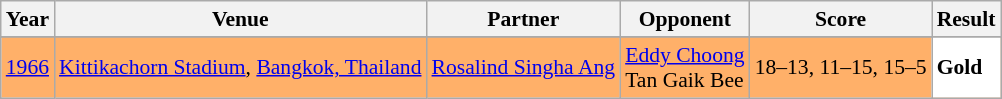<table class="sortable wikitable" style="font-size: 90%;">
<tr>
<th>Year</th>
<th>Venue</th>
<th>Partner</th>
<th>Opponent</th>
<th>Score</th>
<th>Result</th>
</tr>
<tr>
</tr>
<tr style="background:#FFB069">
<td align="center"><a href='#'>1966</a></td>
<td align="left"><a href='#'>Kittikachorn Stadium</a>, <a href='#'>Bangkok, Thailand</a></td>
<td align="left"> <a href='#'>Rosalind Singha Ang</a></td>
<td align="left"> <a href='#'>Eddy Choong</a><br> Tan Gaik Bee</td>
<td align="left">18–13, 11–15, 15–5</td>
<td style="text-align:left; background:white"> <strong>Gold</strong></td>
</tr>
</table>
